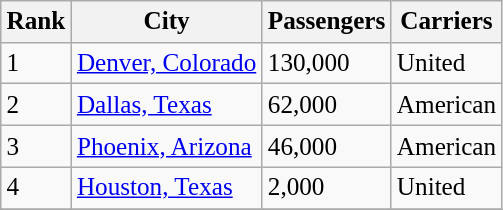<table class="wikitable sortable" style="font-size: 105%" width= align=>
<tr>
<th>Rank</th>
<th>City</th>
<th>Passengers</th>
<th>Carriers</th>
</tr>
<tr>
<td>1</td>
<td> <a href='#'>Denver, Colorado</a></td>
<td>130,000</td>
<td>United</td>
</tr>
<tr>
<td>2</td>
<td> <a href='#'>Dallas, Texas</a></td>
<td>62,000</td>
<td>American</td>
</tr>
<tr>
<td>3</td>
<td> <a href='#'>Phoenix, Arizona</a></td>
<td>46,000</td>
<td>American</td>
</tr>
<tr>
<td>4</td>
<td> <a href='#'>Houston, Texas</a></td>
<td>2,000</td>
<td>United</td>
</tr>
<tr>
</tr>
</table>
